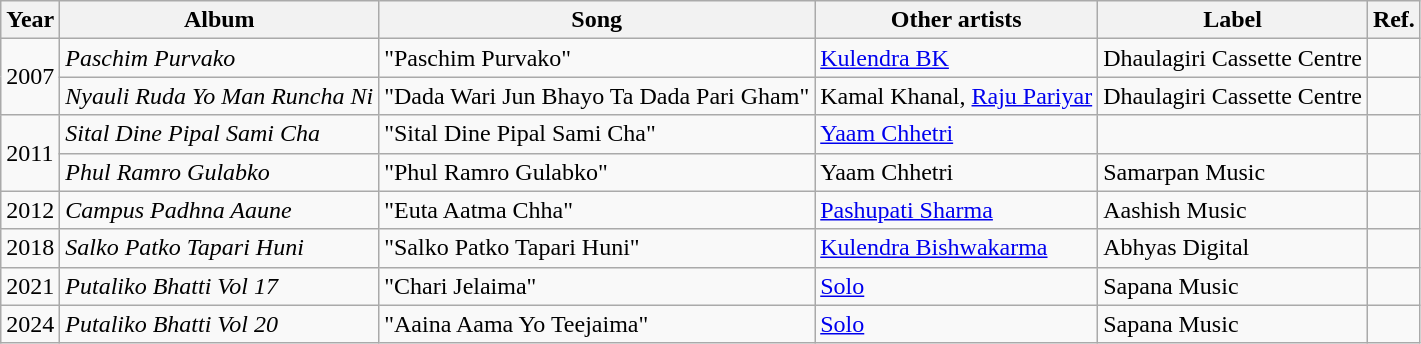<table class="wikitable">
<tr>
<th>Year</th>
<th>Album</th>
<th>Song</th>
<th>Other artists</th>
<th>Label</th>
<th>Ref.</th>
</tr>
<tr>
<td rowspan=2>2007</td>
<td><em>Paschim Purvako</em></td>
<td>"Paschim Purvako"</td>
<td><a href='#'>Kulendra BK</a></td>
<td>Dhaulagiri Cassette Centre</td>
<td></td>
</tr>
<tr>
<td><em>Nyauli Ruda Yo Man Runcha Ni</em></td>
<td>"Dada Wari Jun Bhayo Ta Dada Pari Gham"</td>
<td>Kamal Khanal, <a href='#'>Raju Pariyar</a></td>
<td>Dhaulagiri Cassette Centre</td>
<td></td>
</tr>
<tr>
<td rowspan=2>2011</td>
<td><em>Sital Dine Pipal Sami Cha</em></td>
<td>"Sital Dine Pipal Sami Cha"</td>
<td><a href='#'>Yaam Chhetri</a></td>
<td></td>
<td></td>
</tr>
<tr>
<td><em>Phul Ramro Gulabko</em></td>
<td>"Phul Ramro Gulabko"</td>
<td>Yaam Chhetri</td>
<td>Samarpan Music</td>
<td></td>
</tr>
<tr>
<td>2012</td>
<td><em>Campus Padhna Aaune</em></td>
<td>"Euta Aatma Chha"</td>
<td><a href='#'>Pashupati Sharma</a></td>
<td>Aashish Music</td>
<td></td>
</tr>
<tr>
<td>2018</td>
<td><em>Salko Patko Tapari Huni</em></td>
<td>"Salko Patko Tapari Huni"</td>
<td><a href='#'>Kulendra Bishwakarma</a></td>
<td>Abhyas Digital</td>
<td></td>
</tr>
<tr>
<td>2021</td>
<td><em>Putaliko Bhatti Vol 17</em></td>
<td>"Chari Jelaima"</td>
<td><a href='#'>Solo</a></td>
<td>Sapana Music</td>
<td></td>
</tr>
<tr>
<td>2024</td>
<td><em>Putaliko Bhatti Vol 20</em></td>
<td>"Aaina Aama Yo Teejaima"</td>
<td><a href='#'>Solo</a></td>
<td>Sapana Music</td>
<td></td>
</tr>
</table>
